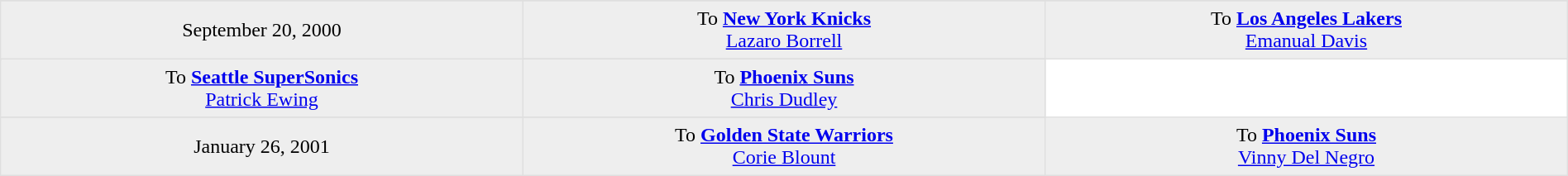<table border=1 style="border-collapse:collapse; text-align: center; width: 100%" bordercolor="#DFDFDF"  cellpadding="5">
<tr>
</tr>
<tr bgcolor="eeeeee">
<td rowspan="2" style="width:12%">September 20, 2000</td>
<td style="width:30%" valign="top">To <strong><a href='#'>New York Knicks</a></strong><br> <a href='#'>Lazaro Borrell</a></td>
<td style="width:30%" valign="top">To <strong><a href='#'>Los Angeles Lakers</a></strong><br> <a href='#'>Emanual Davis</a></td>
</tr>
<tr>
</tr>
<tr bgcolor="eeeeee">
<td style="width:30%" valign="top">To <strong><a href='#'>Seattle SuperSonics</a></strong><br> <a href='#'>Patrick Ewing</a></td>
<td style="width:30%" valign="top">To <strong><a href='#'>Phoenix Suns</a></strong><br> <a href='#'>Chris Dudley</a></td>
</tr>
<tr>
</tr>
<tr bgcolor="eeeeee">
<td style="width:12%">January 26, 2001</td>
<td style="width:30%" valign="top">To <strong><a href='#'>Golden State Warriors</a></strong><br> <a href='#'>Corie Blount</a></td>
<td style="width:30%" valign="top">To <strong><a href='#'>Phoenix Suns</a></strong><br> <a href='#'>Vinny Del Negro</a></td>
</tr>
</table>
